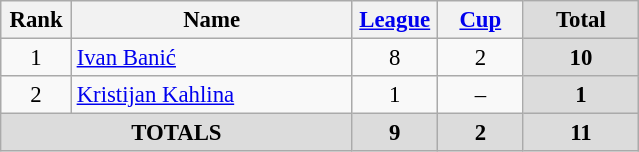<table class="wikitable" style="font-size: 95%; text-align: center;">
<tr>
<th width=40>Rank</th>
<th width=180>Name</th>
<th width=50><a href='#'>League</a></th>
<th width=50><a href='#'>Cup</a></th>
<th width=70 style="background: #DCDCDC">Total</th>
</tr>
<tr>
<td rowspan=1>1</td>
<td style="text-align:left;"> <a href='#'>Ivan Banić</a></td>
<td>8</td>
<td>2</td>
<th style="background: #DCDCDC">10</th>
</tr>
<tr>
<td rowspan=1>2</td>
<td style="text-align:left;"> <a href='#'>Kristijan Kahlina</a></td>
<td>1</td>
<td>–</td>
<th style="background: #DCDCDC">1</th>
</tr>
<tr>
<th colspan="2" align="center" style="background: #DCDCDC">TOTALS</th>
<th style="background: #DCDCDC">9</th>
<th style="background: #DCDCDC">2</th>
<th style="background: #DCDCDC">11</th>
</tr>
</table>
